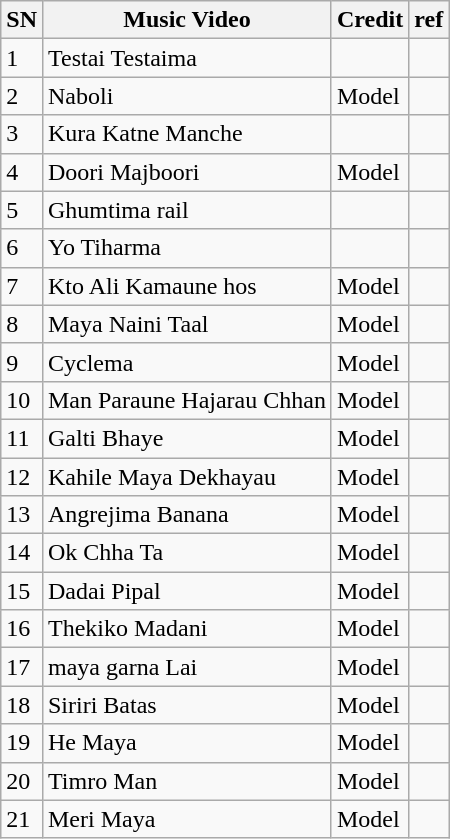<table class="wikitable sortable">
<tr>
<th>SN</th>
<th>Music Video</th>
<th>Credit</th>
<th>ref</th>
</tr>
<tr>
<td>1</td>
<td>Testai Testaima</td>
<td></td>
<td></td>
</tr>
<tr>
<td>2</td>
<td>Naboli</td>
<td>Model</td>
<td></td>
</tr>
<tr>
<td>3</td>
<td>Kura Katne Manche</td>
<td></td>
<td></td>
</tr>
<tr>
<td>4</td>
<td>Doori Majboori</td>
<td>Model</td>
<td></td>
</tr>
<tr>
<td>5</td>
<td>Ghumtima rail</td>
<td></td>
<td></td>
</tr>
<tr>
<td>6</td>
<td>Yo Tiharma</td>
<td></td>
<td></td>
</tr>
<tr>
<td>7</td>
<td>Kto Ali Kamaune hos</td>
<td>Model</td>
<td></td>
</tr>
<tr>
<td>8</td>
<td>Maya Naini Taal</td>
<td>Model</td>
<td></td>
</tr>
<tr>
<td>9</td>
<td>Cyclema</td>
<td>Model</td>
<td></td>
</tr>
<tr>
<td>10</td>
<td>Man Paraune Hajarau Chhan</td>
<td>Model</td>
<td></td>
</tr>
<tr>
<td>11</td>
<td>Galti Bhaye</td>
<td>Model</td>
<td></td>
</tr>
<tr>
<td>12</td>
<td>Kahile Maya Dekhayau</td>
<td>Model</td>
<td></td>
</tr>
<tr>
<td>13</td>
<td>Angrejima Banana</td>
<td>Model</td>
<td></td>
</tr>
<tr>
<td>14</td>
<td>Ok Chha Ta</td>
<td>Model</td>
<td></td>
</tr>
<tr>
<td>15</td>
<td>Dadai Pipal</td>
<td>Model</td>
<td></td>
</tr>
<tr>
<td>16</td>
<td>Thekiko Madani</td>
<td>Model</td>
<td></td>
</tr>
<tr>
<td>17</td>
<td>maya garna Lai</td>
<td>Model</td>
<td></td>
</tr>
<tr>
<td>18</td>
<td>Siriri Batas</td>
<td>Model</td>
<td></td>
</tr>
<tr>
<td>19</td>
<td>He Maya</td>
<td>Model</td>
<td></td>
</tr>
<tr>
<td>20</td>
<td>Timro Man</td>
<td>Model</td>
<td></td>
</tr>
<tr>
<td>21</td>
<td>Meri Maya</td>
<td>Model</td>
<td></td>
</tr>
</table>
